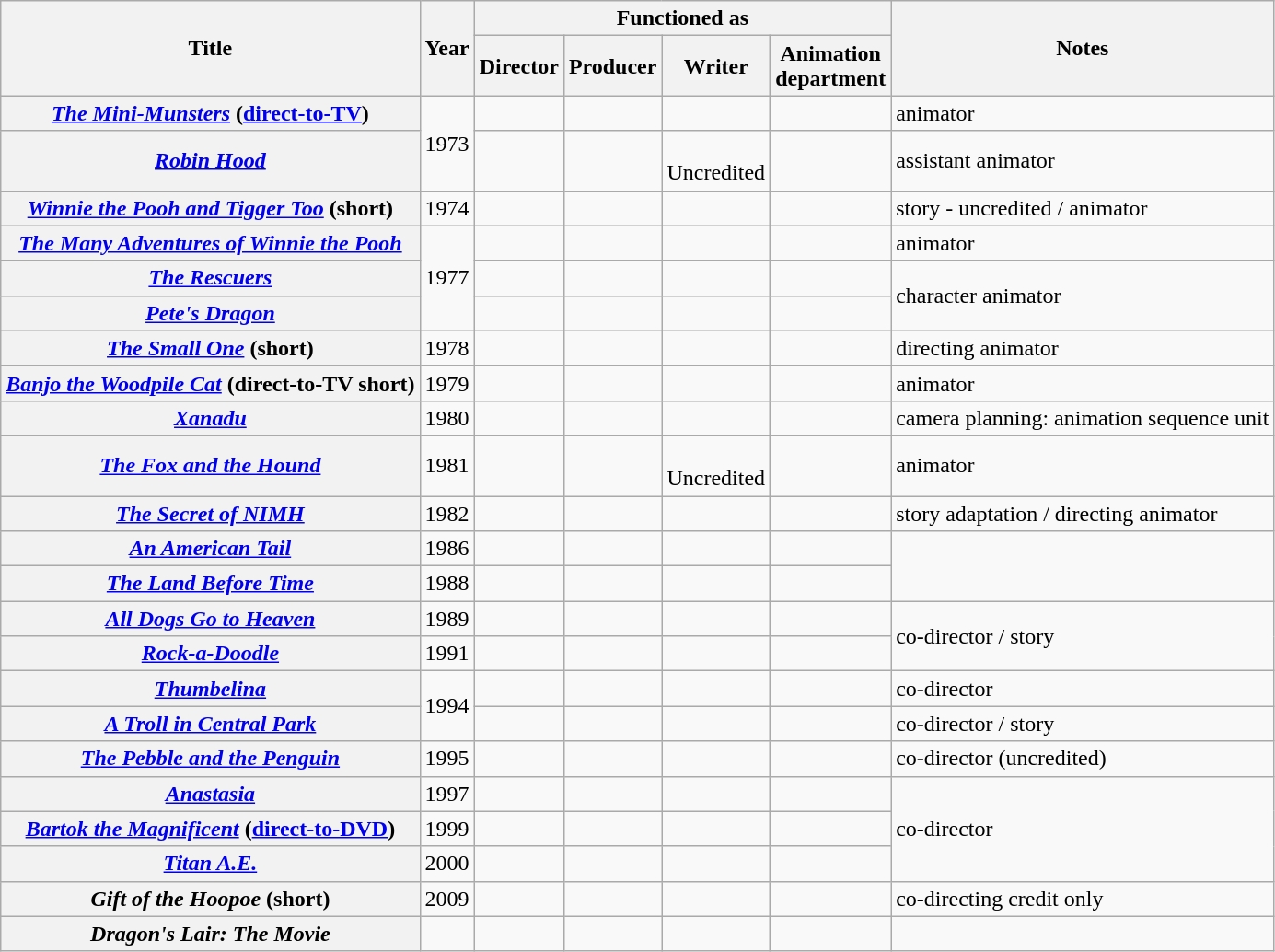<table class="wikitable plainrowheaders sortable">
<tr>
<th rowspan="2">Title</th>
<th rowspan="2">Year</th>
<th colspan="4">Functioned as</th>
<th rowspan="2">Notes</th>
</tr>
<tr>
<th>Director</th>
<th>Producer</th>
<th>Writer</th>
<th>Animation<br>department</th>
</tr>
<tr>
<th scope="row"><em><a href='#'>The Mini-Munsters</a></em> (<a href='#'>direct-to-TV</a>)</th>
<td rowspan="2">1973</td>
<td></td>
<td></td>
<td></td>
<td></td>
<td>animator</td>
</tr>
<tr>
<th scope="row"><em><a href='#'>Robin Hood</a></em></th>
<td></td>
<td></td>
<td><br>Uncredited</td>
<td></td>
<td>assistant animator</td>
</tr>
<tr>
<th scope="row"><em><a href='#'>Winnie the Pooh and Tigger Too</a></em> (short)</th>
<td>1974</td>
<td></td>
<td></td>
<td></td>
<td></td>
<td>story - uncredited / animator</td>
</tr>
<tr>
<th scope="row"><em><a href='#'>The Many Adventures of Winnie the Pooh</a></em></th>
<td rowspan="3">1977</td>
<td></td>
<td></td>
<td></td>
<td></td>
<td>animator</td>
</tr>
<tr>
<th scope="row"><em><a href='#'>The Rescuers</a></em></th>
<td></td>
<td></td>
<td></td>
<td></td>
<td rowspan="2">character animator</td>
</tr>
<tr>
<th scope="row"><em><a href='#'>Pete's Dragon</a></em></th>
<td></td>
<td></td>
<td></td>
<td></td>
</tr>
<tr>
<th scope="row"><em><a href='#'>The Small One</a></em> (short)</th>
<td>1978</td>
<td></td>
<td></td>
<td></td>
<td></td>
<td>directing animator</td>
</tr>
<tr>
<th scope="row"><em><a href='#'>Banjo the Woodpile Cat</a></em>  (direct-to-TV short)</th>
<td>1979</td>
<td></td>
<td></td>
<td></td>
<td></td>
<td>animator</td>
</tr>
<tr>
<th scope="row"><em><a href='#'>Xanadu</a></em></th>
<td>1980</td>
<td></td>
<td></td>
<td></td>
<td></td>
<td>camera planning: animation sequence unit</td>
</tr>
<tr>
<th scope="row"><em><a href='#'>The Fox and the Hound</a></em></th>
<td>1981</td>
<td></td>
<td></td>
<td><br>Uncredited</td>
<td></td>
<td>animator</td>
</tr>
<tr>
<th scope="row"><em><a href='#'>The Secret of NIMH</a></em></th>
<td>1982</td>
<td></td>
<td></td>
<td></td>
<td></td>
<td>story adaptation / directing animator</td>
</tr>
<tr>
<th scope="row"><em><a href='#'>An American Tail</a></em></th>
<td>1986</td>
<td></td>
<td></td>
<td></td>
<td></td>
<td rowspan="2"></td>
</tr>
<tr>
<th scope="row"><em><a href='#'>The Land Before Time</a></em></th>
<td>1988</td>
<td></td>
<td></td>
<td></td>
<td></td>
</tr>
<tr>
<th scope="row"><em><a href='#'>All Dogs Go to Heaven</a></em></th>
<td>1989</td>
<td></td>
<td></td>
<td></td>
<td></td>
<td rowspan="2">co-director / story</td>
</tr>
<tr>
<th scope="row"><em><a href='#'>Rock-a-Doodle</a></em></th>
<td>1991</td>
<td></td>
<td></td>
<td></td>
<td></td>
</tr>
<tr>
<th scope="row"><em><a href='#'>Thumbelina</a></em></th>
<td rowspan="2">1994</td>
<td></td>
<td></td>
<td></td>
<td></td>
<td>co-director</td>
</tr>
<tr>
<th scope="row"><em><a href='#'>A Troll in Central Park</a></em></th>
<td></td>
<td></td>
<td></td>
<td></td>
<td>co-director / story</td>
</tr>
<tr>
<th scope="row"><em><a href='#'>The Pebble and the Penguin</a></em></th>
<td>1995</td>
<td></td>
<td></td>
<td></td>
<td></td>
<td>co-director (uncredited)</td>
</tr>
<tr>
<th scope="row"><em><a href='#'>Anastasia</a></em></th>
<td>1997</td>
<td></td>
<td></td>
<td></td>
<td></td>
<td rowspan="3">co-director</td>
</tr>
<tr>
<th scope="row"><em><a href='#'>Bartok the Magnificent</a></em> (<a href='#'>direct-to-DVD</a>)</th>
<td>1999</td>
<td></td>
<td></td>
<td></td>
<td></td>
</tr>
<tr>
<th scope="row"><em><a href='#'>Titan A.E.</a></em></th>
<td>2000</td>
<td></td>
<td></td>
<td></td>
<td></td>
</tr>
<tr>
<th scope="row"><em>Gift of the Hoopoe</em> (short)</th>
<td>2009</td>
<td></td>
<td></td>
<td></td>
<td></td>
<td>co-directing credit only</td>
</tr>
<tr>
<th scope="row"><em>Dragon's Lair: The Movie</em></th>
<td></td>
<td></td>
<td></td>
<td></td>
<td></td>
<td></td>
</tr>
</table>
